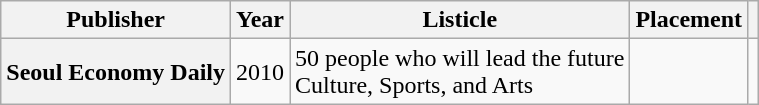<table class="wikitable plainrowheaders sortable" style="text-align:center">
<tr>
<th scope="col">Publisher</th>
<th scope="col">Year</th>
<th scope="col">Listicle</th>
<th scope="col">Placement</th>
<th class="unsortable" scope="col"></th>
</tr>
<tr>
<th rowspan="2" scope="row">Seoul Economy Daily</th>
<td>2010</td>
<td style="text-align:left">50 people who will lead the future<br>Culture, Sports, and Arts</td>
<td></td>
<td></td>
</tr>
</table>
